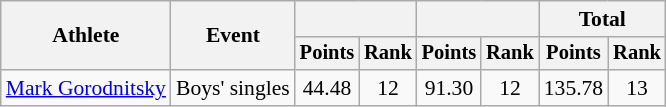<table class="wikitable" style="font-size:90%">
<tr>
<th rowspan="2">Athlete</th>
<th rowspan="2">Event</th>
<th colspan="2"></th>
<th colspan="2"></th>
<th colspan="2">Total</th>
</tr>
<tr style="font-size:95%">
<th>Points</th>
<th>Rank</th>
<th>Points</th>
<th>Rank</th>
<th>Points</th>
<th>Rank</th>
</tr>
<tr align=center>
<td align=left><a href='#'>Mark Gorodnitsky</a></td>
<td align=left>Boys' singles</td>
<td>44.48</td>
<td>12</td>
<td>91.30</td>
<td>12</td>
<td>135.78</td>
<td>13</td>
</tr>
</table>
